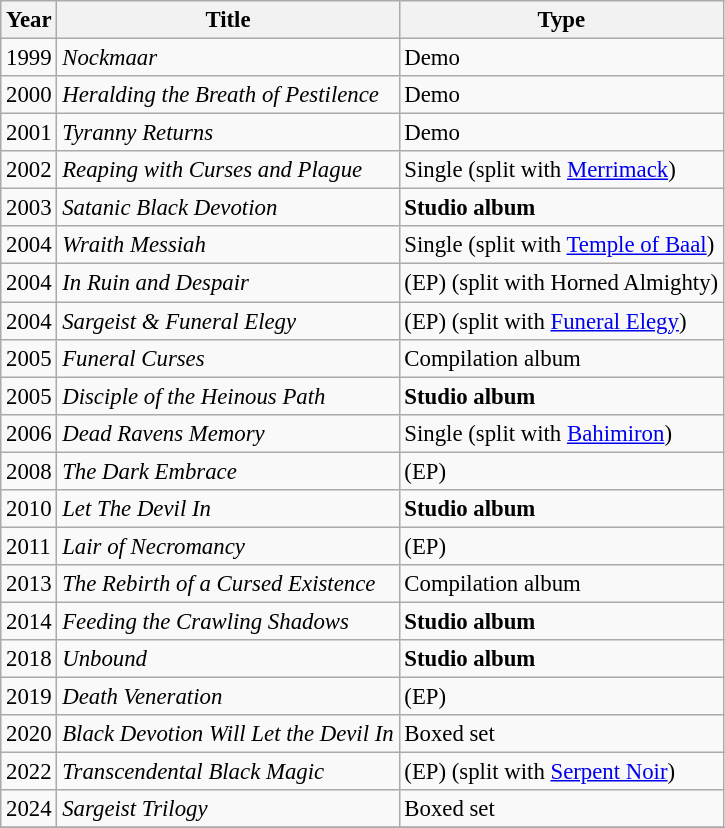<table class="wikitable" style="font-size: 95%;">
<tr>
<th>Year</th>
<th>Title</th>
<th>Type</th>
</tr>
<tr>
<td>1999</td>
<td><em>Nockmaar</em></td>
<td>Demo</td>
</tr>
<tr>
<td>2000</td>
<td><em>Heralding the Breath of Pestilence</em></td>
<td>Demo</td>
</tr>
<tr>
<td>2001</td>
<td><em>Tyranny Returns</em></td>
<td>Demo</td>
</tr>
<tr>
<td>2002</td>
<td><em>Reaping with Curses and Plague</em></td>
<td>Single (split with <a href='#'>Merrimack</a>)</td>
</tr>
<tr>
<td>2003</td>
<td><em>Satanic Black Devotion</em></td>
<td><strong>Studio album</strong></td>
</tr>
<tr>
<td>2004</td>
<td><em>Wraith Messiah</em></td>
<td>Single (split with <a href='#'>Temple of Baal</a>)</td>
</tr>
<tr>
<td>2004</td>
<td><em>In Ruin and Despair</em></td>
<td>(EP) (split with Horned Almighty)</td>
</tr>
<tr>
<td>2004</td>
<td><em>Sargeist & Funeral Elegy</em></td>
<td>(EP) (split with <a href='#'>Funeral Elegy</a>)</td>
</tr>
<tr>
<td>2005</td>
<td><em>Funeral Curses</em></td>
<td>Compilation album</td>
</tr>
<tr>
<td>2005</td>
<td><em>Disciple of the Heinous Path</em></td>
<td><strong>Studio album</strong></td>
</tr>
<tr>
<td>2006</td>
<td><em>Dead Ravens Memory</em></td>
<td>Single (split with <a href='#'>Bahimiron</a>)</td>
</tr>
<tr>
<td>2008</td>
<td><em>The Dark Embrace</em></td>
<td>(EP)</td>
</tr>
<tr>
<td>2010</td>
<td><em>Let The Devil In</em></td>
<td><strong>Studio album</strong></td>
</tr>
<tr>
<td>2011</td>
<td><em>Lair of Necromancy</em></td>
<td>(EP)</td>
</tr>
<tr>
<td>2013</td>
<td><em>The Rebirth of a Cursed Existence</em></td>
<td>Compilation album</td>
</tr>
<tr>
<td>2014</td>
<td><em>Feeding the Crawling Shadows</em></td>
<td><strong>Studio album</strong></td>
</tr>
<tr>
<td>2018</td>
<td><em>Unbound</em></td>
<td><strong>Studio album</strong></td>
</tr>
<tr>
<td>2019</td>
<td><em>Death Veneration</em></td>
<td>(EP)</td>
</tr>
<tr>
<td>2020</td>
<td><em>Black Devotion Will Let the Devil In</em></td>
<td>Boxed set</td>
</tr>
<tr>
<td>2022</td>
<td><em>Transcendental Black Magic</em></td>
<td>(EP) (split with <a href='#'>Serpent Noir</a>)</td>
</tr>
<tr>
<td>2024</td>
<td><em>Sargeist Trilogy</em></td>
<td>Boxed set</td>
</tr>
<tr>
</tr>
</table>
